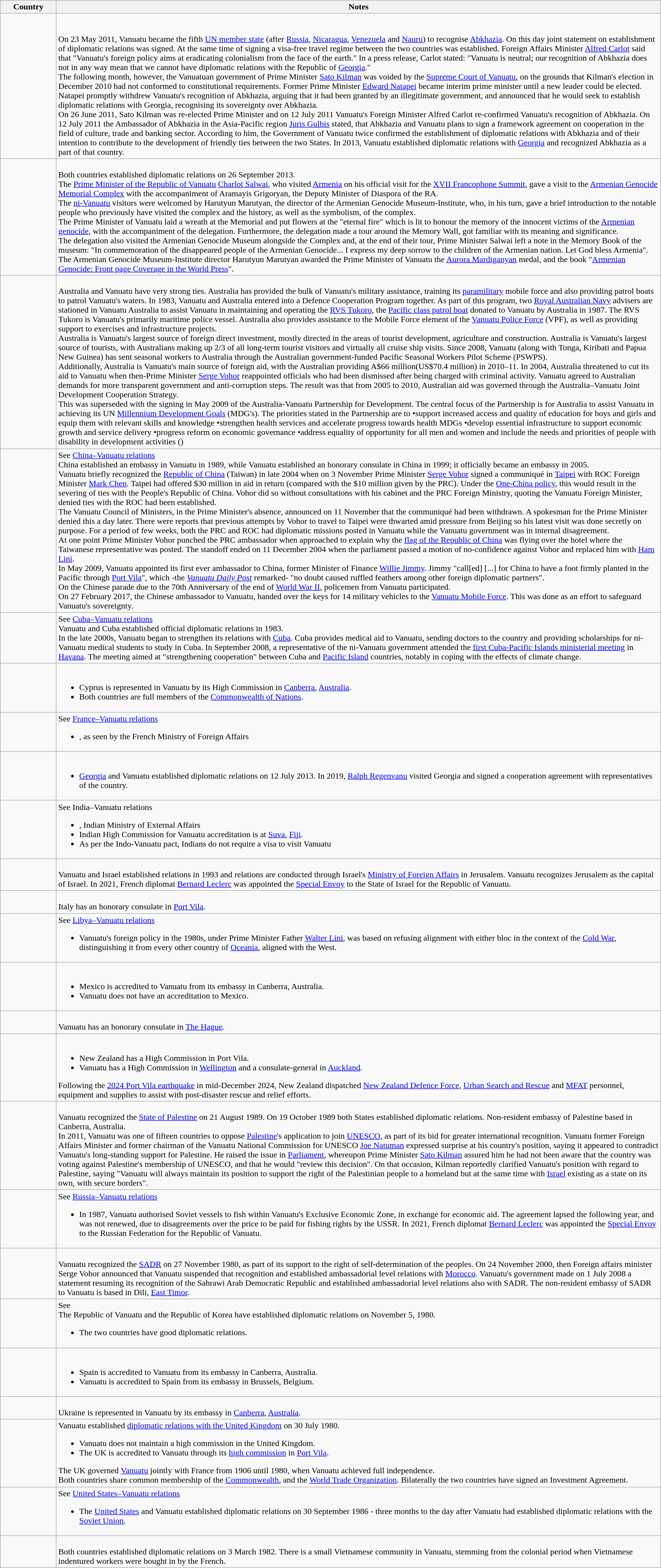<table class="wikitable sortable" style="width:100%; margin:auto;">
<tr>
<th style="width:100px">Country</th>
<th>Notes</th>
</tr>
<tr valign="top">
<td></td>
<td><br><br>On 23 May 2011, Vanuatu became the fifth <a href='#'>UN member state</a> (after <a href='#'>Russia</a>, <a href='#'>Nicaragua</a>, <a href='#'>Venezuela</a> and <a href='#'>Nauru</a>) to recognise <a href='#'>Abkhazia</a>. On this day joint statement on establishment of diplomatic relations was signed. At the same time of signing a visa-free travel regime between the two countries was established. Foreign Affairs Minister <a href='#'>Alfred Carlot</a> said that "Vanuatu's foreign policy aims at eradicating colonialism from the face of the earth." In a press release, Carlot stated: "Vanuatu is neutral; our recognition of Abkhazia does not in any way mean that we cannot have diplomatic relations with the Republic of <a href='#'>Georgia</a>."<br>The following month, however, the Vanuatuan government of Prime Minister <a href='#'>Sato Kilman</a> was voided by the <a href='#'>Supreme Court of Vanuatu</a>, on the grounds that Kilman's election in December 2010 had not conformed to constitutional requirements. Former Prime Minister <a href='#'>Edward Natapei</a> became interim prime minister until a new leader could be elected. Natapei promptly withdrew Vanuatu's recognition of Abkhazia, arguing that it had been granted by an illegitimate government, and announced that he would seek to establish diplomatic relations with Georgia, recognising its sovereignty over Abkhazia.<br>On 26 June 2011, Sato Kilman was re-elected Prime Minister and on 12 July 2011 Vanuatu's Foreign Minister Alfred Carlot re-confirmed Vanuatu's recognition of Abkhazia. On 12 July 2011 the Ambassador of Abkhazia in the Asia-Pacific region <a href='#'>Juris Gulbis</a> stated, that Abkhazia and Vanuatu plans to sign a framework agreement on cooperation in the field of culture, trade and banking sector. According to him, the Government of Vanuatu twice confirmed the establishment of diplomatic relations with Abkhazia and of their intention to contribute to the development of friendly ties between the two States. In 2013, Vanuatu established diplomatic relations with <a href='#'>Georgia</a> and recognized Abkhazia as a part of that country.</td>
</tr>
<tr valign="top">
<td></td>
<td><br>Both countries established diplomatic relations on 26 September 2013.<br>The <a href='#'>Prime Minister of the Republic of Vanuatu</a> <a href='#'>Charlot Salwai</a>, who visited <a href='#'>Armenia</a> on his official visit for the <a href='#'>XVII Francophone Summit</a>, gave a visit to the <a href='#'>Armenian Genocide Memorial Complex</a> with the accompaniment of Aramayis Grigoryan, the Deputy Minister of Diaspora of the RA.<br>The <a href='#'>ni-Vanuatu</a> visitors were welcomed by Harutyun Marutyan, the director of the Armenian Genocide Museum-Institute, who, in his turn, gave a brief introduction to the notable people who previously have visited the complex and the history, as well as the symbolism, of the complex.<br>The Prime Minister of Vanuatu laid a wreath at the Memorial and put flowers at the "eternal fire" which is lit to honour the memory of the innocent victims of the <a href='#'>Armenian genocide</a>, with the accompaniment of the delegation. Furthermore, the delegation made a tour around the Memory Wall, got familiar with its meaning and significance.<br>The delegation also visited the Armenian Genocide Museum alongside the Complex and, at the end of their tour, Prime Minister Salwai left a note in the Memory Book of the museum: "In commemoration of the disappeared people of the Armenian Genocide... I express my deep sorrow to the children of the Armenian nation. Let God bless Armenia".<br>The Armenian Genocide Museum-Institute director Harutyun Marutyan awarded the Prime Minister of Vanuatu the <a href='#'>Aurora Mardiganyan</a> medal, and the book "<a href='#'>Armenian Genocide: Front page Coverage in the World Press</a>".</td>
</tr>
<tr valign="top">
<td></td>
<td><br>Australia and Vanuatu have very strong ties. Australia has provided the bulk of Vanuatu's military assistance, training its <a href='#'>paramilitary</a> mobile force and also providing patrol boats to patrol Vanuatu's waters. In 1983, Vanuatu and Australia entered into a Defence Cooperation Program together. As part of this program, two <a href='#'>Royal Australian Navy</a> advisers are stationed in Vanuatu Australia to assist Vanuatu in maintaining and operating the <a href='#'>RVS Tukoro</a>, the <a href='#'>Pacific class patrol boat</a> donated to Vanuatu by Australia in 1987. The RVS Tukoro is Vanuatu's primarily maritime police vessel. Australia also provides assistance to the Mobile Force element of the <a href='#'>Vanuatu Police Force</a> (VPF), as well as providing support to exercises and infrastructure projects.<br>Australia is Vanuatu's largest source of foreign direct investment, mostly directed in the areas of tourist development, agriculture and construction. Australia is Vanuatu's largest source of tourists, with Australians making up 2/3 of all long-term tourist visitors and virtually all cruise ship visits. Since 2008, Vanuatu (along with Tonga, Kiribati and Papua New Guinea) has sent seasonal workers to Australia through the Australian government-funded Pacific Seasonal Workers Pilot Scheme (PSWPS).<br>Additionally, Australia is Vanuatu's main source of foreign aid, with the Australian providing A$66 million(US$70.4 million) in 2010–11. In 2004, Australia threatened to cut its aid to Vanuatu when then-Prime Minister <a href='#'>Serge Vohor</a> reappointed officials who had been dismissed after being charged with criminal activity. Vanuatu agreed to Australian demands for more transparent government and anti-corruption steps. The result was that from 2005 to 2010, Australian aid was governed through the Australia–Vanuatu Joint Development Cooperation Strategy.<br>This was superseded with the signing in May 2009 of the Australia-Vanuatu Partnership for Development. The central focus of the Partnership is for Australia to assist Vanuatu in achieving its UN <a href='#'>Millennium Development Goals</a> (MDG's). The priorities stated in the Partnership are to
•support increased access and quality of education for boys and girls and equip them with relevant skills and knowledge 
•strengthen health services and accelerate progress towards health MDGs 
•develop essential infrastructure to support economic growth and service delivery 
•progress reform on economic governance 
•address equality of opportunity for all men and women and include the needs and priorities of people with disability in development activities ()</td>
</tr>
<tr valign="top">
<td></td>
<td>See <a href='#'>China–Vanuatu relations</a><br>China established an embassy in Vanuatu in 1989, while Vanuatu established an honorary consulate in China in 1999; it officially became an embassy in 2005.<br>Vanuatu briefly recognized the <a href='#'>Republic of China</a> (Taiwan) in late 2004 when on 3 November Prime Minister <a href='#'>Serge Vohor</a> signed a communiqué in <a href='#'>Taipei</a> with ROC Foreign Minister <a href='#'>Mark Chen</a>. Taipei had offered $30 million in aid in return (compared with the $10 million given by the PRC). Under the <a href='#'>One-China policy</a>, this would result in the severing of ties with the People's Republic of China. Vohor did so without consultations with his cabinet and the PRC Foreign Ministry, quoting the Vanuatu Foreign Minister, denied ties with the ROC had been established.<br>The Vanuatu Council of Ministers, in the Prime Minister's absence, announced on 11 November that the communiqué had been withdrawn. A spokesman for the Prime Minister denied this a day later. There were reports that previous attempts by Vohor to travel to Taipei were thwarted amid pressure from Beijing so his latest visit was done secretly on purpose. For a period of few weeks, both the PRC and ROC had diplomatic missions posted in Vanuatu while the Vanuatu government was in internal disagreement.<br>At one point Prime Minister Vohor punched the PRC ambassador when approached to explain why the <a href='#'>flag of the Republic of China</a> was flying over the hotel where the Taiwanese representative was posted. The standoff ended on 11 December 2004 when the parliament passed a motion of no-confidence against Vohor and replaced him with <a href='#'>Ham Lini</a>.<br>In May 2009, Vanuatu appointed its first ever ambassador to China, former Minister of Finance <a href='#'>Willie Jimmy</a>. Jimmy "call[ed] [...] for China to have a foot firmly planted in the Pacific through <a href='#'>Port Vila</a>", which -the <em><a href='#'>Vanuatu Daily Post</a></em> remarked- "no doubt caused ruffled feathers among other foreign diplomatic partners".<br>On the Chinese parade due to the 70th Anniversary of the end of <a href='#'>World War II</a>, policemen from Vanuatu participated.<br>On 27 February 2017, the Chinese ambassador to Vanuatu, handed over the keys for 14 military vehicles to the <a href='#'>Vanuatu Mobile Force</a>. This was done as an effort to safeguard Vanuatu's sovereignty.</td>
</tr>
<tr valign="top">
<td></td>
<td>See <a href='#'>Cuba–Vanuatu relations</a><br>Vanuatu and Cuba established official diplomatic relations in 1983.<br>In the late 2000s, Vanuatu began to strengthen its relations with <a href='#'>Cuba</a>. Cuba provides medical aid to Vanuatu, sending doctors to the country and providing scholarships for ni-Vanuatu medical students to study in Cuba. In September 2008, a representative of the ni-Vanuatu government attended the <a href='#'>first Cuba-Pacific Islands ministerial meeting</a> in <a href='#'>Havana</a>. The meeting aimed at "strengthening cooperation" between Cuba and <a href='#'>Pacific Island</a> countries, notably in coping with the effects of climate change.</td>
</tr>
<tr valign="top">
<td></td>
<td><br><ul><li>Cyprus is represented in Vanuatu by its High Commission in <a href='#'>Canberra</a>, <a href='#'>Australia</a>.</li><li>Both countries are full members of the <a href='#'>Commonwealth of Nations</a>.</li></ul></td>
</tr>
<tr valign="top">
<td></td>
<td>See <a href='#'>France–Vanuatu relations</a><br><ul><li> , as seen by the French Ministry of Foreign Affairs</li></ul></td>
</tr>
<tr valign="top">
<td></td>
<td><br><ul><li><a href='#'>Georgia</a> and Vanuatu established diplomatic relations on 12 July 2013. In 2019, <a href='#'>Ralph Regenvanu</a> visited Georgia and signed a cooperation agreement with representatives of the country.</li></ul></td>
</tr>
<tr valign="top">
<td></td>
<td>See India–Vanuatu relations<br><ul><li>, Indian Ministry of External Affairs</li><li>Indian High Commission for Vanuatu accreditation is at <a href='#'>Suva</a>, <a href='#'>Fiji</a>.</li><li>As per the Indo-Vanuatu pact, Indians do not require a visa to visit Vanuatu</li></ul></td>
</tr>
<tr valign="top">
<td></td>
<td><br>Vanuatu and Israel established relations in 1993 and relations are conducted through Israel's <a href='#'>Ministry of Foreign Affairs</a> in Jerusalem. Vanuatu recognizes Jerusalem as the capital of Israel. In 2021, French diplomat <a href='#'>Bernard Leclerc</a> was appointed the <a href='#'>Special Envoy</a> to the State of Israel for the Republic of Vanuatu.</td>
</tr>
<tr valign="top">
<td></td>
<td><br>Italy has an honorary consulate in <a href='#'>Port Vila</a>.</td>
</tr>
<tr valign="top">
<td></td>
<td>See <a href='#'>Libya–Vanuatu relations</a><br><ul><li>Vanuatu's foreign policy in the 1980s, under Prime Minister Father <a href='#'>Walter Lini</a>, was based on refusing alignment with either bloc in the context of the <a href='#'>Cold War</a>, distinguishing it from every other country of <a href='#'>Oceania</a>, aligned with the West.</li></ul></td>
</tr>
<tr valign="top">
<td></td>
<td><br><ul><li>Mexico is accredited to Vanuatu from its embassy in Canberra, Australia.</li><li>Vanuatu does not have an accreditation to Mexico.</li></ul></td>
</tr>
<tr valign="top">
<td></td>
<td><br>Vanuatu has an honorary consulate in <a href='#'>The Hague</a>.</td>
</tr>
<tr valign="top">
<td></td>
<td><br><ul><li>New Zealand has a High Commission in Port Vila.</li><li>Vanuatu has a High Commission in <a href='#'>Wellington</a> and a consulate-general in <a href='#'>Auckland</a>.</li></ul>Following the <a href='#'>2024 Port Vila earthquake</a> in mid-December 2024, New Zealand dispatched <a href='#'>New Zealand Defence Force</a>, <a href='#'>Urban Search and Rescue</a> and <a href='#'>MFAT</a> personnel, equipment and supplies to assist with post-disaster rescue and relief efforts.</td>
</tr>
<tr valign="top">
<td></td>
<td><br>Vanuatu recognized the <a href='#'>State of Palestine</a> on 21 August 1989. On 19 October 1989 both States established diplomatic relations. Non-resident embassy of Palestine based in Canberra, Australia.<br>In 2011, Vanuatu was one of fifteen countries to oppose <a href='#'>Palestine</a>'s application to join <a href='#'>UNESCO</a>, as part of its bid for greater international recognition. Vanuatu former Foreign Affairs Minister and former chairman of the Vanuatu National Commission for UNESCO <a href='#'>Joe Natuman</a> expressed surprise at his country's position, saying it appeared to contradict Vanuatu's long-standing support for Palestine. He raised the issue in <a href='#'>Parliament</a>, whereupon Prime Minister <a href='#'>Sato Kilman</a> assured him he had not been aware that the country was voting against Palestine's membership of UNESCO, and that he would "review this decision". On that occasion, Kilman reportedly clarified Vanuatu's position with regard to Palestine, saying "Vanuatu will always maintain its position to support the right of the Palestinian people to a homeland but at the same time with <a href='#'>Israel</a> existing as a state on its own, with secure borders".</td>
</tr>
<tr valign="top">
<td></td>
<td>See <a href='#'>Russia–Vanuatu relations</a><br><ul><li>In 1987, Vanuatu authorised Soviet vessels to fish within Vanuatu's Exclusive Economic Zone, in exchange for economic aid. The agreement lapsed the following year, and was not renewed, due to disagreements over the price to be paid for fishing rights by the USSR. In 2021, French diplomat <a href='#'>Bernard Leclerc</a> was appointed the <a href='#'>Special Envoy</a> to the Russian Federation for the Republic of Vanuatu.</li></ul></td>
</tr>
<tr valign="top">
<td></td>
<td><br>Vanuatu recognized the <a href='#'>SADR</a> on 27 November 1980, as part of its support to the right of self-determination of the peoples. On 24 November 2000, then Foreign affairs minister Serge Vohor announced that Vanuatu suspended that recognition and established ambassadorial level relations with <a href='#'>Morocco</a>.  Vanuatu's government made on 1 July 2008 a statement resuming its recognition of the Sahrawi Arab Democratic Republic and established ambassadorial level relations also with SADR. The non-resident embassy of SADR to Vanuatu is based in Dili, <a href='#'>East Timor</a>.</td>
</tr>
<tr valign="top">
<td></td>
<td>See <br>The Republic of Vanuatu and the Republic of Korea have established diplomatic relations on November 5, 1980.<ul><li>The two countries have good diplomatic relations.</li></ul></td>
</tr>
<tr valign="top">
<td></td>
<td><br><ul><li>Spain is accredited to Vanuatu from its embassy in Canberra, Australia.</li><li>Vanuatu is accredited to Spain from its embassy in Brussels, Belgium.</li></ul></td>
</tr>
<tr valign="top">
<td></td>
<td><br>Ukraine is represented in Vanuatu by its embassy in <a href='#'>Canberra</a>, <a href='#'>Australia</a>.</td>
</tr>
<tr valign="top">
<td></td>
<td>Vanuatu established <a href='#'>diplomatic relations with the United Kingdom</a> on 30 July 1980.<br><ul><li>Vanuatu does not maintain a high commission in the United Kingdom.</li><li>The UK is accredited to Vanuatu through its <a href='#'>high commission</a> in <a href='#'>Port Vila</a>.</li></ul>The UK governed <a href='#'>Vanuatu</a> jointly with France from 1906 until 1980, when Vanuatu achieved full independence.<br>Both countries share common membership of the <a href='#'>Commonwealth</a>,  and the <a href='#'>World Trade Organization</a>. Bilaterally the two countries have signed an Investment Agreement.</td>
</tr>
<tr valign="top">
<td></td>
<td>See <a href='#'>United States–Vanuatu relations</a><br><ul><li>The <a href='#'>United States</a> and Vanuatu established diplomatic relations on 30 September 1986 - three months to the day after Vanuatu had established diplomatic relations with the <a href='#'>Soviet Union</a>.</li></ul></td>
</tr>
<tr valign="top">
<td></td>
<td><br>Both countries established diplomatic relations on 3 March 1982. There is a small Vietnamese community in Vanuatu, stemming from the colonial period when Vietnamese indentured workers were bought in by the French.</td>
</tr>
</table>
